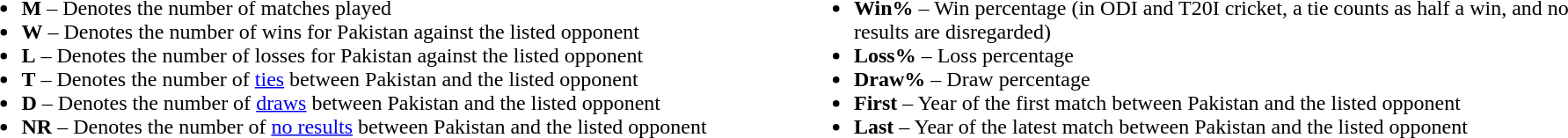<table>
<tr>
<td valign="top" style="width:50%"><br><ul><li><strong>M</strong> – Denotes the number of matches played</li><li><strong>W</strong> – Denotes the number of wins for Pakistan against the listed opponent</li><li><strong>L</strong> – Denotes the number of losses for Pakistan against the listed opponent</li><li><strong>T</strong> – Denotes the number of <a href='#'>ties</a> between Pakistan and the listed opponent</li><li><strong>D</strong> – Denotes the number of <a href='#'>draws</a> between Pakistan and the listed opponent</li><li><strong>NR</strong> – Denotes the number of <a href='#'>no results</a> between Pakistan and the listed opponent</li></ul></td>
<td valign="top" style="width:50%"><br><ul><li><strong>Win%</strong> – Win percentage (in ODI and T20I cricket, a tie counts as half a win, and no results are disregarded)</li><li><strong>Loss%</strong> – Loss percentage</li><li><strong>Draw%</strong> – Draw percentage</li><li><strong>First</strong> – Year of the first match between Pakistan and the listed opponent</li><li><strong>Last</strong> – Year of the latest match between Pakistan and the listed opponent</li></ul></td>
</tr>
</table>
